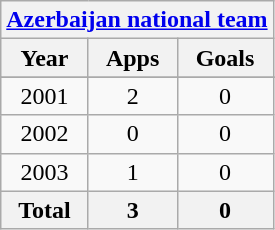<table class="wikitable" style="text-align:center">
<tr>
<th colspan=3><a href='#'>Azerbaijan national team</a></th>
</tr>
<tr>
<th>Year</th>
<th>Apps</th>
<th>Goals</th>
</tr>
<tr>
</tr>
<tr>
<td>2001</td>
<td>2</td>
<td>0</td>
</tr>
<tr>
<td>2002</td>
<td>0</td>
<td>0</td>
</tr>
<tr>
<td>2003</td>
<td>1</td>
<td>0</td>
</tr>
<tr>
<th>Total</th>
<th>3</th>
<th>0</th>
</tr>
</table>
